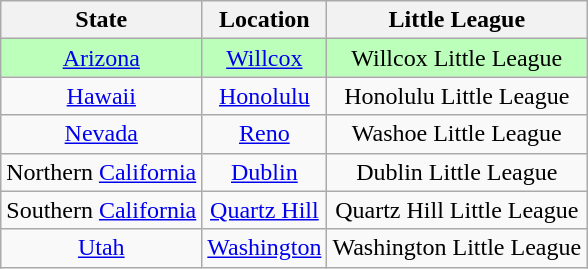<table class="wikitable">
<tr>
<th>State</th>
<th>Location</th>
<th>Little League</th>
</tr>
<tr bgcolor=#bbffbb>
<td align=center> <a href='#'>Arizona</a></td>
<td align=center><a href='#'>Willcox</a></td>
<td align=center>Willcox Little League</td>
</tr>
<tr>
<td align=center> <a href='#'>Hawaii</a></td>
<td align=center><a href='#'>Honolulu</a></td>
<td align=center>Honolulu Little League</td>
</tr>
<tr>
<td align=center> <a href='#'>Nevada</a></td>
<td align=center><a href='#'>Reno</a></td>
<td align=center>Washoe Little League</td>
</tr>
<tr>
<td align=center> Northern <a href='#'>California</a></td>
<td align=center><a href='#'>Dublin</a></td>
<td align=center>Dublin Little League</td>
</tr>
<tr>
<td align=center> Southern <a href='#'>California</a></td>
<td align=center><a href='#'>Quartz Hill</a></td>
<td align=center>Quartz Hill Little League</td>
</tr>
<tr>
<td align=center> <a href='#'>Utah</a></td>
<td align=center><a href='#'>Washington</a></td>
<td align=center>Washington Little League</td>
</tr>
</table>
